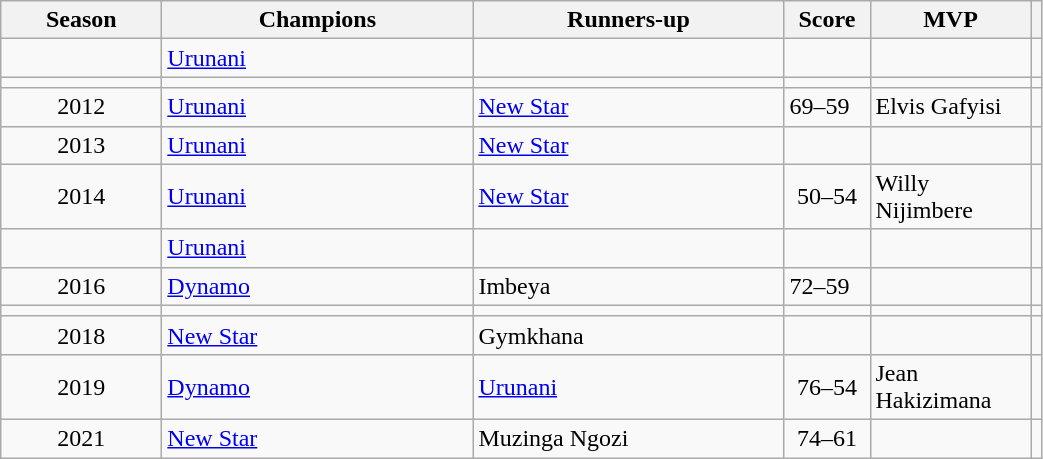<table class="wikitable">
<tr>
<th width=100>Season</th>
<th width=200>Champions</th>
<th width=200>Runners-up</th>
<th width=50>Score</th>
<th width=100>MVP</th>
<th></th>
</tr>
<tr>
<td></td>
<td><a href='#'>Urunani</a></td>
<td></td>
<td></td>
<td></td>
<td></td>
</tr>
<tr>
<td></td>
<td></td>
<td></td>
<td></td>
<td></td>
<td></td>
</tr>
<tr>
<td align="center">2012</td>
<td><a href='#'>Urunani</a></td>
<td><a href='#'>New Star</a></td>
<td>69–59</td>
<td>Elvis Gafyisi</td>
<td></td>
</tr>
<tr>
<td align="center">2013</td>
<td><a href='#'>Urunani</a></td>
<td><a href='#'>New Star</a></td>
<td></td>
<td></td>
<td></td>
</tr>
<tr>
<td align="center">2014</td>
<td><a href='#'>Urunani</a></td>
<td><a href='#'>New Star</a></td>
<td align="center">50–54</td>
<td>Willy Nijimbere</td>
<td align="center"></td>
</tr>
<tr>
<td></td>
<td><a href='#'>Urunani</a></td>
<td></td>
<td></td>
<td></td>
<td></td>
</tr>
<tr>
<td align="center">2016</td>
<td><a href='#'>Dynamo</a></td>
<td>Imbeya</td>
<td>72–59</td>
<td></td>
<td></td>
</tr>
<tr>
<td></td>
<td></td>
<td></td>
<td></td>
<td></td>
<td></td>
</tr>
<tr>
<td align="center">2018</td>
<td><a href='#'>New Star</a></td>
<td>Gymkhana</td>
<td align="center"></td>
<td></td>
<td align="center"></td>
</tr>
<tr>
<td align="center">2019</td>
<td><a href='#'>Dynamo</a></td>
<td><a href='#'>Urunani</a></td>
<td align="center">76–54</td>
<td>Jean Hakizimana</td>
<td align="center"></td>
</tr>
<tr>
<td align="center">2021</td>
<td><a href='#'>New Star</a></td>
<td>Muzinga Ngozi</td>
<td align="center">74–61</td>
<td></td>
<td align="center"></td>
</tr>
</table>
